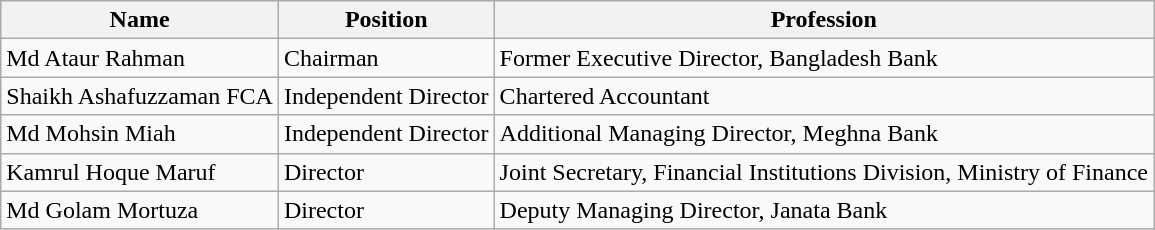<table class="wikitable">
<tr>
<th>Name</th>
<th>Position</th>
<th>Profession</th>
</tr>
<tr>
<td>Md Ataur Rahman</td>
<td>Chairman</td>
<td>Former Executive Director, Bangladesh Bank </td>
</tr>
<tr>
<td>Shaikh Ashafuzzaman FCA</td>
<td>Independent Director</td>
<td>Chartered Accountant </td>
</tr>
<tr>
<td>Md Mohsin Miah</td>
<td>Independent Director</td>
<td>Additional Managing Director, Meghna Bank </td>
</tr>
<tr>
<td>Kamrul Hoque Maruf</td>
<td>Director</td>
<td>Joint Secretary, Financial Institutions Division, Ministry of Finance </td>
</tr>
<tr>
<td>Md Golam Mortuza</td>
<td>Director</td>
<td>Deputy Managing Director, Janata Bank </td>
</tr>
</table>
